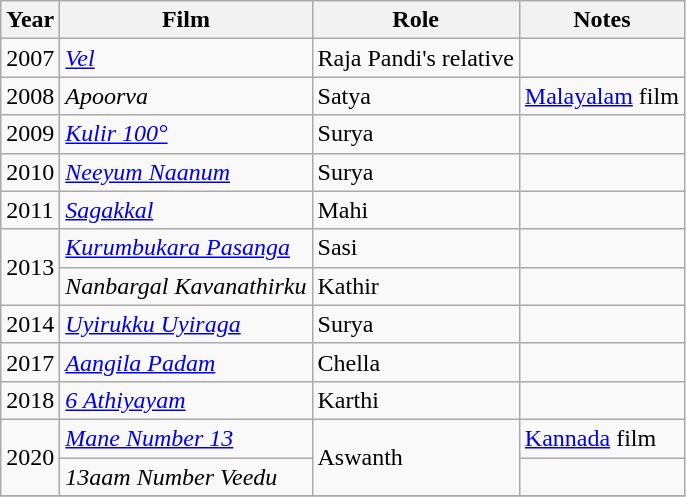<table class="wikitable sortable">
<tr>
<th>Year</th>
<th>Film</th>
<th>Role</th>
<th>Notes</th>
</tr>
<tr>
<td>2007</td>
<td><em><a href='#'>Vel</a></em></td>
<td>Raja Pandi's relative</td>
<td></td>
</tr>
<tr>
<td>2008</td>
<td><em>Apoorva</em></td>
<td>Satya</td>
<td><a href='#'>Malayalam</a> film</td>
</tr>
<tr>
<td>2009</td>
<td><em><a href='#'>Kulir 100°</a></em></td>
<td>Surya</td>
<td></td>
</tr>
<tr>
<td>2010</td>
<td><em><a href='#'>Neeyum Naanum</a></em></td>
<td>Surya</td>
<td></td>
</tr>
<tr>
<td>2011</td>
<td><em><a href='#'>Sagakkal</a></em></td>
<td>Mahi</td>
<td></td>
</tr>
<tr>
<td rowspan="2">2013</td>
<td><em><a href='#'>Kurumbukara Pasanga</a></em></td>
<td>Sasi</td>
<td></td>
</tr>
<tr>
<td><em>Nanbargal Kavanathirku</em></td>
<td>Kathir</td>
<td></td>
</tr>
<tr>
<td>2014</td>
<td><em><a href='#'>Uyirukku Uyiraga</a></em></td>
<td>Surya</td>
<td></td>
</tr>
<tr>
<td>2017</td>
<td><em><a href='#'>Aangila Padam</a></em></td>
<td>Chella</td>
<td></td>
</tr>
<tr>
<td>2018</td>
<td><em><a href='#'>6 Athiyayam</a></em></td>
<td>Karthi</td>
<td></td>
</tr>
<tr>
<td rowspan="2">2020</td>
<td><em><a href='#'>Mane Number 13</a></em></td>
<td rowspan="2">Aswanth</td>
<td><a href='#'>Kannada</a> film</td>
</tr>
<tr>
<td><em>13aam Number Veedu</em></td>
<td></td>
</tr>
<tr>
</tr>
</table>
